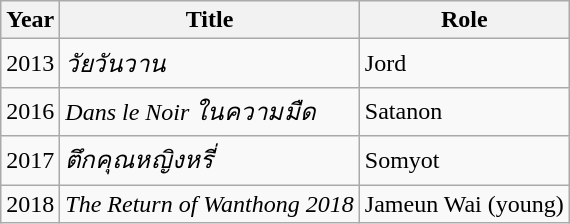<table class="wikitable">
<tr>
<th>Year</th>
<th>Title</th>
<th>Role</th>
</tr>
<tr>
<td rowspan = "1">2013</td>
<td><em>วัยวันวาน</em></td>
<td>Jord</td>
</tr>
<tr>
<td>2016</td>
<td><em>Dans le Noir ในความมืด</em></td>
<td>Satanon</td>
</tr>
<tr>
<td>2017</td>
<td><em>ตึกคุณหญิงหรี่</em></td>
<td>Somyot</td>
</tr>
<tr>
<td>2018</td>
<td><em>The Return of Wanthong 2018</em></td>
<td>Jameun Wai (young)</td>
</tr>
</table>
